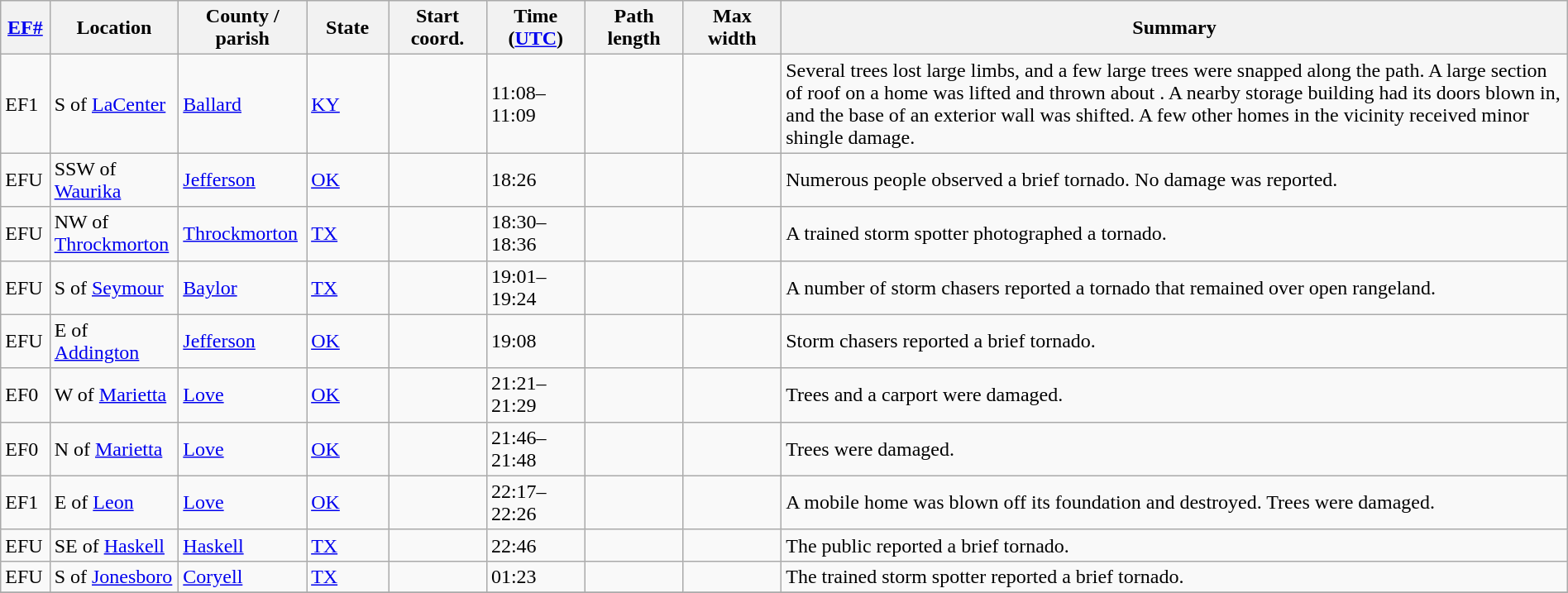<table class="wikitable sortable" style="width:100%;">
<tr>
<th scope="col" style="width:3%; text-align:center;"><a href='#'>EF#</a></th>
<th scope="col" style="width:7%; text-align:center;" class="unsortable">Location</th>
<th scope="col" style="width:6%; text-align:center;" class="unsortable">County / parish</th>
<th scope="col" style="width:5%; text-align:center;">State</th>
<th scope="col" style="width:6%; text-align:center;">Start coord.</th>
<th scope="col" style="width:6%; text-align:center;">Time (<a href='#'>UTC</a>)</th>
<th scope="col" style="width:6%; text-align:center;">Path length</th>
<th scope="col" style="width:6%; text-align:center;">Max width</th>
<th scope="col" class="unsortable" style="width:48%; text-align:center;">Summary</th>
</tr>
<tr>
<td bgcolor=>EF1</td>
<td>S of <a href='#'>LaCenter</a></td>
<td><a href='#'>Ballard</a></td>
<td><a href='#'>KY</a></td>
<td></td>
<td>11:08–11:09</td>
<td></td>
<td></td>
<td>Several trees lost large limbs, and a few large trees were snapped along the path. A large section of roof on a home was lifted and thrown about . A nearby storage building had its doors blown in, and the base of an exterior wall was shifted. A few other homes in the vicinity received minor shingle damage.</td>
</tr>
<tr>
<td bgcolor=>EFU</td>
<td>SSW of <a href='#'>Waurika</a></td>
<td><a href='#'>Jefferson</a></td>
<td><a href='#'>OK</a></td>
<td></td>
<td>18:26</td>
<td></td>
<td></td>
<td>Numerous people observed a brief tornado. No damage was reported.</td>
</tr>
<tr>
<td bgcolor=>EFU</td>
<td>NW of <a href='#'>Throckmorton</a></td>
<td><a href='#'>Throckmorton</a></td>
<td><a href='#'>TX</a></td>
<td></td>
<td>18:30–18:36</td>
<td></td>
<td></td>
<td>A trained storm spotter photographed a tornado.</td>
</tr>
<tr>
<td bgcolor=>EFU</td>
<td>S of <a href='#'>Seymour</a></td>
<td><a href='#'>Baylor</a></td>
<td><a href='#'>TX</a></td>
<td></td>
<td>19:01–19:24</td>
<td></td>
<td></td>
<td>A number of storm chasers reported a tornado that remained over open rangeland.</td>
</tr>
<tr>
<td bgcolor=>EFU</td>
<td>E of <a href='#'>Addington</a></td>
<td><a href='#'>Jefferson</a></td>
<td><a href='#'>OK</a></td>
<td></td>
<td>19:08</td>
<td></td>
<td></td>
<td>Storm chasers reported a brief tornado.</td>
</tr>
<tr>
<td bgcolor=>EF0</td>
<td>W of <a href='#'>Marietta</a></td>
<td><a href='#'>Love</a></td>
<td><a href='#'>OK</a></td>
<td></td>
<td>21:21–21:29</td>
<td></td>
<td></td>
<td>Trees and a carport were damaged.</td>
</tr>
<tr>
<td bgcolor=>EF0</td>
<td>N of <a href='#'>Marietta</a></td>
<td><a href='#'>Love</a></td>
<td><a href='#'>OK</a></td>
<td></td>
<td>21:46–21:48</td>
<td></td>
<td></td>
<td>Trees were damaged.</td>
</tr>
<tr>
<td bgcolor=>EF1</td>
<td>E of <a href='#'>Leon</a></td>
<td><a href='#'>Love</a></td>
<td><a href='#'>OK</a></td>
<td></td>
<td>22:17–22:26</td>
<td></td>
<td></td>
<td>A mobile home was blown off its foundation and destroyed. Trees were damaged.</td>
</tr>
<tr>
<td bgcolor=>EFU</td>
<td>SE of <a href='#'>Haskell</a></td>
<td><a href='#'>Haskell</a></td>
<td><a href='#'>TX</a></td>
<td></td>
<td>22:46</td>
<td></td>
<td></td>
<td>The public reported a brief tornado.</td>
</tr>
<tr>
<td bgcolor=>EFU</td>
<td>S of <a href='#'>Jonesboro</a></td>
<td><a href='#'>Coryell</a></td>
<td><a href='#'>TX</a></td>
<td></td>
<td>01:23</td>
<td></td>
<td></td>
<td>The trained storm spotter reported a brief tornado.</td>
</tr>
<tr>
</tr>
</table>
